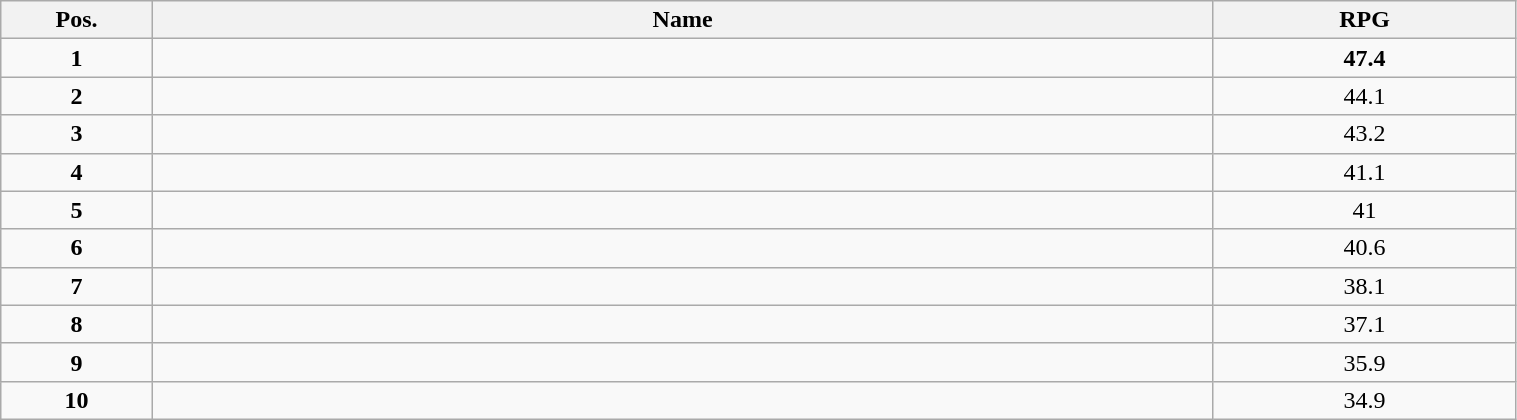<table class="wikitable" style="width:80%;">
<tr>
<th style="width:10%;">Pos.</th>
<th style="width:70%;">Name</th>
<th style="width:20%;">RPG</th>
</tr>
<tr>
<td align=center><strong>1</strong></td>
<td><strong></strong></td>
<td align=center><strong>47.4</strong></td>
</tr>
<tr>
<td align=center><strong>2</strong></td>
<td></td>
<td align=center>44.1</td>
</tr>
<tr>
<td align=center><strong>3</strong></td>
<td></td>
<td align=center>43.2</td>
</tr>
<tr>
<td align=center><strong>4</strong></td>
<td></td>
<td align=center>41.1</td>
</tr>
<tr>
<td align=center><strong>5</strong></td>
<td></td>
<td align=center>41</td>
</tr>
<tr>
<td align=center><strong>6</strong></td>
<td></td>
<td align=center>40.6</td>
</tr>
<tr>
<td align=center><strong>7</strong></td>
<td></td>
<td align=center>38.1</td>
</tr>
<tr>
<td align=center><strong>8</strong></td>
<td></td>
<td align=center>37.1</td>
</tr>
<tr>
<td align=center><strong>9</strong></td>
<td></td>
<td align=center>35.9</td>
</tr>
<tr>
<td align=center><strong>10</strong></td>
<td></td>
<td align=center>34.9</td>
</tr>
</table>
